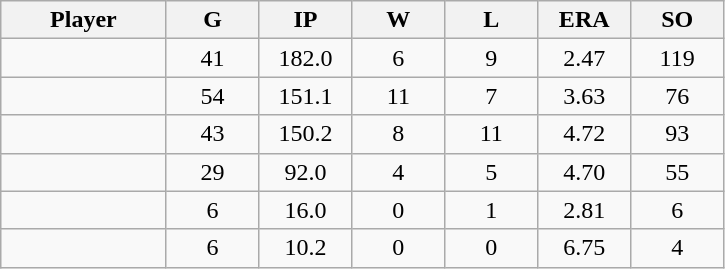<table class="wikitable sortable">
<tr>
<th bgcolor="#DDDDFF" width="16%">Player</th>
<th bgcolor="#DDDDFF" width="9%">G</th>
<th bgcolor="#DDDDFF" width="9%">IP</th>
<th bgcolor="#DDDDFF" width="9%">W</th>
<th bgcolor="#DDDDFF" width="9%">L</th>
<th bgcolor="#DDDDFF" width="9%">ERA</th>
<th bgcolor="#DDDDFF" width="9%">SO</th>
</tr>
<tr align="center">
<td></td>
<td>41</td>
<td>182.0</td>
<td>6</td>
<td>9</td>
<td>2.47</td>
<td>119</td>
</tr>
<tr align="center">
<td></td>
<td>54</td>
<td>151.1</td>
<td>11</td>
<td>7</td>
<td>3.63</td>
<td>76</td>
</tr>
<tr align="center">
<td></td>
<td>43</td>
<td>150.2</td>
<td>8</td>
<td>11</td>
<td>4.72</td>
<td>93</td>
</tr>
<tr align="center">
<td></td>
<td>29</td>
<td>92.0</td>
<td>4</td>
<td>5</td>
<td>4.70</td>
<td>55</td>
</tr>
<tr align="center">
<td></td>
<td>6</td>
<td>16.0</td>
<td>0</td>
<td>1</td>
<td>2.81</td>
<td>6</td>
</tr>
<tr align="center">
<td></td>
<td>6</td>
<td>10.2</td>
<td>0</td>
<td>0</td>
<td>6.75</td>
<td>4</td>
</tr>
</table>
